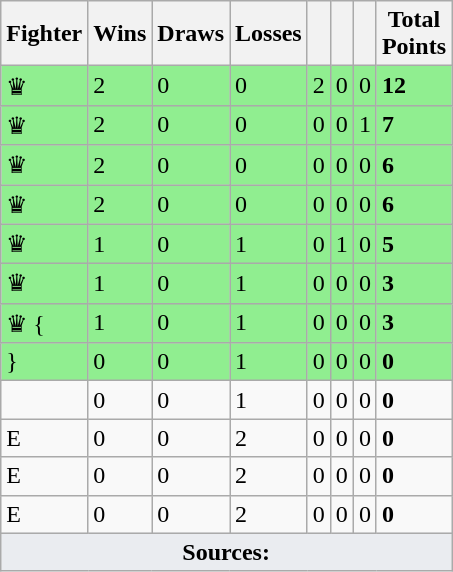<table class="wikitable sortable">
<tr>
<th>Fighter</th>
<th>Wins</th>
<th>Draws</th>
<th>Losses</th>
<th></th>
<th></th>
<th></th>
<th>Total<br> Points</th>
</tr>
<tr>
<td style="background:#90EE90;">♛  </td>
<td style="background:#90EE90;">2</td>
<td style="background:#90EE90;">0</td>
<td style="background:#90EE90;">0</td>
<td style="background:#90EE90;">2</td>
<td style="background:#90EE90;">0</td>
<td style="background:#90EE90;">0</td>
<td style="background:#90EE90;"><strong>12</strong></td>
</tr>
<tr>
<td style="background:#90EE90;">♛  </td>
<td style="background:#90EE90;">2</td>
<td style="background:#90EE90;">0</td>
<td style="background:#90EE90;">0</td>
<td style="background:#90EE90;">0</td>
<td style="background:#90EE90;">0</td>
<td style="background:#90EE90;">1</td>
<td style="background:#90EE90;"><strong>7</strong></td>
</tr>
<tr>
<td style="background:#90EE90;">♛   </td>
<td style="background:#90EE90;">2</td>
<td style="background:#90EE90;">0</td>
<td style="background:#90EE90;">0</td>
<td style="background:#90EE90;">0</td>
<td style="background:#90EE90;">0</td>
<td style="background:#90EE90;">0</td>
<td style="background:#90EE90;"><strong>6</strong></td>
</tr>
<tr>
<td style="background:#90EE90;">♛  </td>
<td style="background:#90EE90;">2</td>
<td style="background:#90EE90;">0</td>
<td style="background:#90EE90;">0</td>
<td style="background:#90EE90;">0</td>
<td style="background:#90EE90;">0</td>
<td style="background:#90EE90;">0</td>
<td style="background:#90EE90;"><strong>6</strong></td>
</tr>
<tr>
<td style="background:#90EE90;">♛  </td>
<td style="background:#90EE90;">1</td>
<td style="background:#90EE90;">0</td>
<td style="background:#90EE90;">1</td>
<td style="background:#90EE90;">0</td>
<td style="background:#90EE90;">1</td>
<td style="background:#90EE90;">0</td>
<td style="background:#90EE90;"><strong>5</strong></td>
</tr>
<tr>
<td style="background:#90EE90;">♛   </td>
<td style="background:#90EE90;">1</td>
<td style="background:#90EE90;">0</td>
<td style="background:#90EE90;">1</td>
<td style="background:#90EE90;">0</td>
<td style="background:#90EE90;">0</td>
<td style="background:#90EE90;">0</td>
<td style="background:#90EE90;"><strong>3</strong></td>
</tr>
<tr>
<td style="background:#90EE90;">♛ {  </td>
<td style="background:#90EE90;">1</td>
<td style="background:#90EE90;">0</td>
<td style="background:#90EE90;">1</td>
<td style="background:#90EE90;">0</td>
<td style="background:#90EE90;">0</td>
<td style="background:#90EE90;">0</td>
<td style="background:#90EE90;"><strong>3</strong></td>
</tr>
<tr>
<td style="background:#90EE90;">} </td>
<td style="background:#90EE90;">0</td>
<td style="background:#90EE90;">0</td>
<td style="background:#90EE90;">1</td>
<td style="background:#90EE90;">0</td>
<td style="background:#90EE90;">0</td>
<td style="background:#90EE90;">0</td>
<td style="background:#90EE90;"><strong>0</strong></td>
</tr>
<tr>
<td></td>
<td>0</td>
<td>0</td>
<td>1</td>
<td>0</td>
<td>0</td>
<td>0</td>
<td><strong>0</strong></td>
</tr>
<tr>
<td>E  </td>
<td>0</td>
<td>0</td>
<td>2</td>
<td>0</td>
<td>0</td>
<td>0</td>
<td><strong>0</strong></td>
</tr>
<tr>
<td>E   </td>
<td>0</td>
<td>0</td>
<td>2</td>
<td>0</td>
<td>0</td>
<td>0</td>
<td><strong>0</strong></td>
</tr>
<tr>
<td>E </td>
<td>0</td>
<td>0</td>
<td>2</td>
<td>0</td>
<td>0</td>
<td>0</td>
<td><strong>0</strong></td>
</tr>
<tr>
<td colspan="8" style="background-color:#EAECF0; text-align:center"><strong>Sources:</strong></td>
</tr>
</table>
